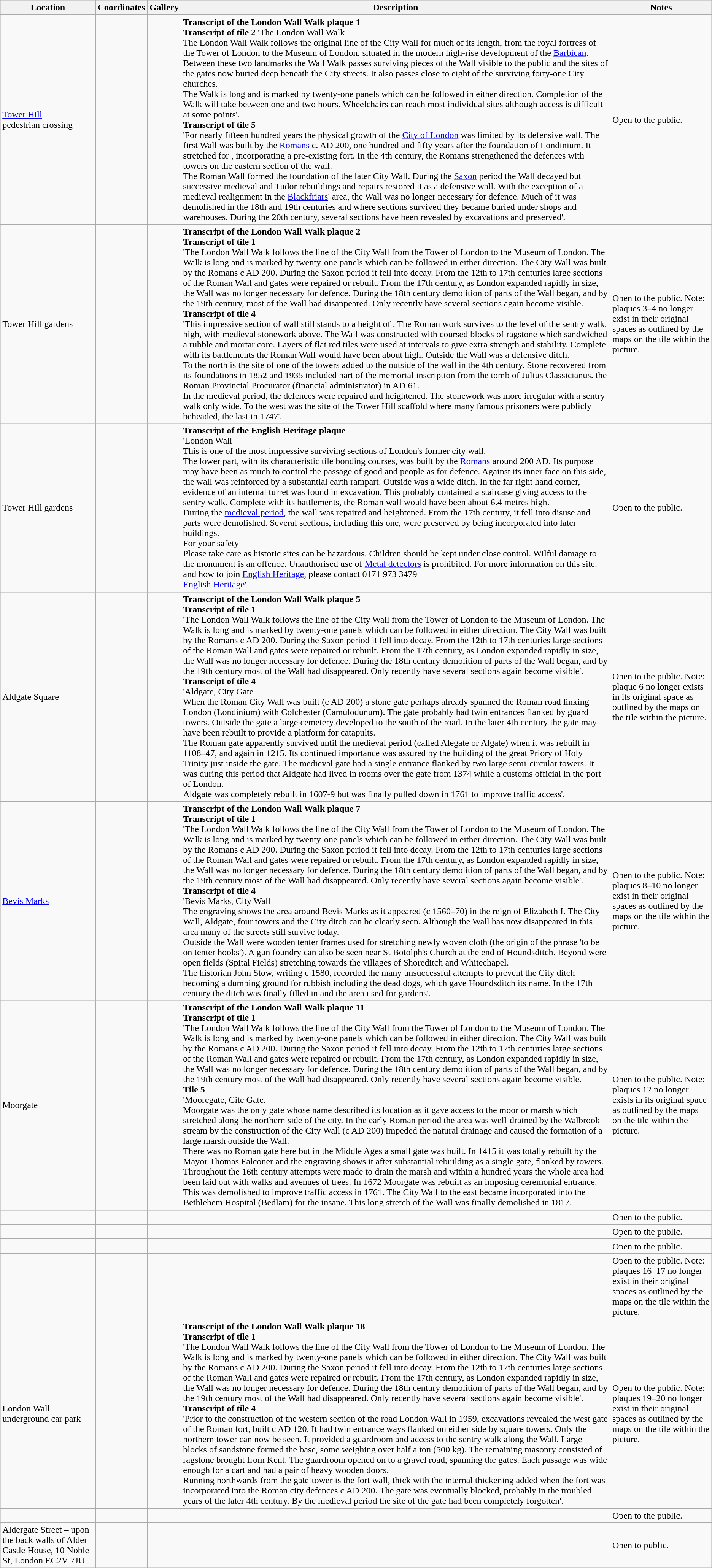<table class="wikitable">
<tr>
<th>Location</th>
<th>Coordinates</th>
<th>Gallery</th>
<th>Description</th>
<th>Notes</th>
</tr>
<tr>
<td><a href='#'>Tower Hill</a><br>pedestrian crossing</td>
<td></td>
<td></td>
<td><strong>Transcript of the London Wall Walk plaque 1</strong><br><strong>Transcript of tile 2</strong>
'The London Wall Walk<br>The London Wall Walk follows the original line of the City Wall for much of its length, from the royal fortress of the Tower of London to the Museum of London, situated in the modern high-rise development of the <a href='#'>Barbican</a>. Between these two landmarks the Wall Walk passes surviving pieces of the Wall visible to the public and the sites of the gates now buried deep beneath the City streets. It also passes close to eight of the surviving forty-one City churches.<br>The Walk is  long and is marked by twenty-one panels which can be followed in either direction. Completion of the Walk will take between one and two hours. Wheelchairs can reach most individual sites although access is difficult at some points'.<br><strong>Transcript of tile 5</strong><br>'For nearly fifteen hundred years the physical growth of the <a href='#'>City of London</a> was limited by its defensive wall. The first Wall was built by the <a href='#'>Romans</a> c. AD 200, one hundred and fifty years after the foundation of Londinium. It stretched for , incorporating a pre-existing fort. In the 4th century, the Romans strengthened the defences with towers on the eastern section of the wall.<br>The Roman Wall formed the foundation of the later City Wall. During the <a href='#'>Saxon</a> period the Wall decayed but successive medieval and Tudor rebuildings and repairs restored it as a defensive wall. With the exception of a medieval realignment in the <a href='#'>Blackfriars</a>' area, the Wall was no longer necessary for defence. Much of it was demolished in the 18th and 19th centuries and where sections survived they became buried under shops and warehouses. During the 20th century, several sections have been revealed by excavations and preserved'.</td>
<td>Open to the public.</td>
</tr>
<tr>
<td>Tower Hill gardens</td>
<td></td>
<td></td>
<td><strong>Transcript of the London Wall Walk plaque 2</strong><br><strong>Transcript of tile 1</strong><br>'The London Wall Walk follows the line of the City Wall from the Tower of London to the Museum of London. The Walk is  long and is marked by twenty-one panels which can be followed in either direction. The City Wall was built by the Romans c AD 200. During the Saxon period it fell into decay. From the 12th to 17th centuries large sections of the Roman Wall and gates were repaired or rebuilt. From the 17th century, as London expanded rapidly in size, the Wall was no longer necessary for defence. During the 18th century demolition of parts of the Wall began, and by the 19th century, most of the Wall had disappeared. Only recently have several sections again become visible.<br><strong>Transcript of tile 4</strong><br>'This impressive section of wall still stands to a height of . The Roman work survives to the level of the sentry walk,  high, with medieval stonework above. The Wall was constructed with coursed blocks of ragstone which sandwiched a rubble and mortar core. Layers of flat red tiles were used at intervals to give extra strength and stability. Complete with its battlements the Roman Wall would have been about  high. Outside the Wall was a defensive ditch.<br>To the north is the site of one of the towers added to the outside of the wall in the 4th century. Stone recovered from its foundations in 1852 and 1935 included part of the memorial inscription from the tomb of Julius Classicianus. the Roman Provincial Procurator (financial administrator) in AD 61.<br>In the medieval period, the defences were repaired and heightened. The stonework was more irregular with a sentry walk only  wide. To the west was the site of the Tower Hill scaffold where many famous prisoners were publicly beheaded, the last in 1747'.</td>
<td>Open to the public. Note: plaques 3–4 no longer exist in their original spaces as outlined by the maps on the tile within the picture.</td>
</tr>
<tr>
<td>Tower Hill gardens</td>
<td></td>
<td></td>
<td><strong>Transcript of the English Heritage plaque</strong><br>'London Wall<br>This is one of the most impressive surviving sections of London's former city wall.<br>The lower part, with its characteristic tile bonding courses, was built by the <a href='#'>Romans</a> around 200 AD. Its purpose may have been as much to control the passage of good and people as for defence. Against its inner face on this side, the wall was reinforced by a substantial earth rampart. Outside was a wide ditch. In the far right hand corner, evidence of an internal turret was found in excavation. This probably contained a staircase giving access to the sentry walk. Complete with its battlements, the Roman wall would have been about 6.4 metres high.<br>During the <a href='#'>medieval period</a>, the wall was repaired and heightened. From the 17th century, it fell into disuse and parts were demolished. Several sections, including this one, were preserved by being incorporated into later buildings.<br>For your safety<br>Please take care as historic sites can be hazardous. Children should be kept under close control. Wilful damage to the monument is an offence. Unauthorised use of <a href='#'>Metal detectors</a> is prohibited. For more information on this site. and how to join <a href='#'>English Heritage</a>, please contact 0171 973 3479<br><a href='#'>English Heritage</a>'</td>
<td>Open to the public.</td>
</tr>
<tr>
<td>Aldgate Square</td>
<td></td>
<td></td>
<td><strong>Transcript of the London Wall Walk plaque 5</strong><br><strong>Transcript of tile 1</strong><br>'The London Wall Walk follows the line of the City Wall from the Tower of London to the Museum of London. The Walk is  long and is marked by twenty-one panels which can be followed in either direction. The City Wall was built by the Romans c AD 200. During the Saxon period it fell into decay. From the 12th to 17th centuries large sections of the Roman Wall and gates were repaired or rebuilt. From the 17th century, as London expanded rapidly in size, the Wall was no longer necessary for defence. During the 18th century demolition of parts of the Wall began, and by the 19th century most of the Wall had disappeared. Only recently have several sections again become visible'.<br><strong>Transcript of tile 4</strong><br>'Aldgate, City Gate<br>When the Roman City Wall was built (c AD 200) a stone gate perhaps already spanned the Roman road linking London (Londinium) with Colchester (Camulodunum). The gate probably had twin entrances flanked by guard towers. Outside the gate a large cemetery developed to the south of the road. In the later 4th century the gate may have been rebuilt to provide a platform for catapults.<br>The Roman gate apparently survived until the medieval period (called Alegate or Algate) when it was rebuilt in 1108–47, and again in 1215. Its continued importance was assured by the building of the great Priory of Holy Trinity just inside the gate. The medieval gate had a single entrance flanked by two large semi-circular towers. It was during this period that Aldgate had lived in rooms over the gate from 1374 while a customs official in the port of London.<br>Aldgate was completely rebuilt in 1607-9 but was finally pulled down in 1761 to improve traffic access'.</td>
<td>Open to the public. Note: plaque 6 no longer exists in its original space as outlined by the maps on the tile within the picture.</td>
</tr>
<tr>
<td><a href='#'>Bevis Marks</a></td>
<td></td>
<td></td>
<td><strong>Transcript of the London Wall Walk plaque 7</strong><br><strong>Transcript of tile 1</strong><br>'The London Wall Walk follows the line of the City Wall from the Tower of London to the Museum of London. The Walk is  long and is marked by twenty-one panels which can be followed in either direction. The City Wall was built by the Romans c AD 200. During the Saxon period it fell into decay. From the 12th to 17th centuries large sections of the Roman Wall and gates were repaired or rebuilt. From the 17th century, as London expanded rapidly in size, the Wall was no longer necessary for defence. During the 18th century demolition of parts of the Wall began, and by the 19th century most of the Wall had disappeared. Only recently have several sections again become visible'.<br><strong>Transcript of tile 4</strong><br>'Bevis Marks, City Wall<br>The engraving shows the area around Bevis Marks as it appeared (c 1560–70) in the reign of Elizabeth I. The City Wall, Aldgate, four towers and the City ditch can be clearly seen. Although the Wall has now disappeared in this area many of the streets still survive today.<br>Outside the Wall were wooden tenter frames used for stretching newly woven cloth (the origin of the phrase 'to be on tenter hooks'). A gun foundry can also be seen near St Botolph's Church at the end of Houndsditch. Beyond were open fields (Spital Fields) stretching towards the villages of Shoreditch and Whitechapel.<br>The historian John Stow, writing c 1580, recorded the many unsuccessful attempts to prevent the City ditch becoming a dumping ground for rubbish including the dead dogs, which gave Houndsditch its name. In the 17th century the ditch was finally filled in and the area used for gardens'.</td>
<td>Open to the public. Note: plaques 8–10 no longer exist in their original spaces as outlined by the maps on the tile within the picture.</td>
</tr>
<tr>
<td>Moorgate</td>
<td></td>
<td><br></td>
<td><strong>Transcript of the London Wall Walk plaque 11</strong><br><strong>Transcript of tile 1</strong><br>'The London Wall Walk follows the line of the City Wall from the Tower of London to the Museum of London. The Walk is  long and is marked by twenty-one panels which can be followed in either direction. The City Wall was built by the Romans c AD 200. During the Saxon period it fell into decay. From the 12th to 17th centuries large sections of the Roman Wall and gates were repaired or rebuilt. From the 17th century, as London expanded rapidly in size, the Wall was no longer necessary for defence. During the 18th century demolition of parts of the Wall began, and by the 19th century most of the Wall had disappeared. Only recently have several sections again become visible.<br><strong>Tile 5</strong><br>'Mooregate, Cite Gate.<br>Moorgate was the only gate whose name described its location as it gave access to the moor or marsh which stretched along the northern side of the city. In the early Roman period the area was well-drained by the Walbrook stream by the construction of the City Wall (c AD 200) impeded the natural drainage and caused the formation of a large marsh outside the Wall.<br>There was no Roman gate here but in the Middle Ages a small gate was built. In 1415 it was totally rebuilt by the Mayor Thomas Falconer and the engraving shows it after substantial rebuilding as a single gate, flanked by towers. Throughout the 16th century attempts were made to drain the marsh and within a hundred years the whole area had been laid out with walks and avenues of trees. In 1672 Moorgate was rebuilt as an imposing ceremonial entrance. This was demolished to improve traffic access in 1761. The City Wall to the east became incorporated into the Bethlehem Hospital (Bedlam) for the insane. This long stretch of the Wall was finally demolished in 1817.</td>
<td>Open to the public. Note: plaques 12 no longer exists in its original space as outlined by the maps on the tile within the picture.</td>
</tr>
<tr>
<td></td>
<td></td>
<td><br></td>
<td></td>
<td>Open to the public.</td>
</tr>
<tr>
<td></td>
<td></td>
<td><br></td>
<td></td>
<td>Open to the public.</td>
</tr>
<tr>
<td></td>
<td></td>
<td><br></td>
<td></td>
<td>Open to the public.</td>
</tr>
<tr>
<td></td>
<td></td>
<td></td>
<td></td>
<td>Open to the public. Note: plaques 16–17 no longer exist in their original spaces as outlined by the maps on the tile within the picture.</td>
</tr>
<tr>
<td>London Wall underground car park</td>
<td></td>
<td></td>
<td><strong>Transcript of the London Wall Walk plaque 18</strong><br><strong>Transcript of tile 1</strong><br>'The London Wall Walk follows the line of the City Wall from the Tower of London to the Museum of London. The Walk is  long and is marked by twenty-one panels which can be followed in either direction. The City Wall was built by the Romans c AD 200. During the Saxon period it fell into decay. From the 12th to 17th centuries large sections of the Roman Wall and gates were repaired or rebuilt. From the 17th century, as London expanded rapidly in size, the Wall was no longer necessary for defence. During the 18th century demolition of parts of the Wall began, and by the 19th century most of the Wall had disappeared. Only recently have several sections again become visible'.<br><strong>Transcript of tile 4</strong><br>'Prior to the construction of the western section of the road London Wall in 1959, excavations revealed the west gate of the Roman fort, built c AD 120. It had twin entrance ways flanked on either side by square towers.
Only the northern tower can now be seen. It provided a guardroom and access to the sentry walk along the Wall. Large blocks of sandstone formed the base, some weighing over half a ton (500 kg). The remaining masonry consisted of ragstone brought from Kent. The guardroom opened on to a gravel road, spanning the gates. Each passage was wide enough for a cart and had a pair of heavy wooden doors.<br>Running northwards from the gate-tower is the fort wall,  thick with the internal thickening added when the fort was incorporated into the Roman city defences c AD 200. The gate was eventually blocked, probably in the troubled years of the later 4th century. By the medieval period the site of the gate had been completely forgotten'.</td>
<td>Open to the public. Note: plaques 19–20 no longer exist in their original spaces as outlined by the maps on the tile within the picture.</td>
</tr>
<tr>
<td></td>
<td></td>
<td></td>
<td></td>
<td>Open to the public.</td>
</tr>
<tr>
<td>Aldergate Street – upon the back walls of Alder Castle House, 10 Noble St, London EC2V 7JU</td>
<td></td>
<td></td>
<td></td>
<td>Open to public.</td>
</tr>
</table>
